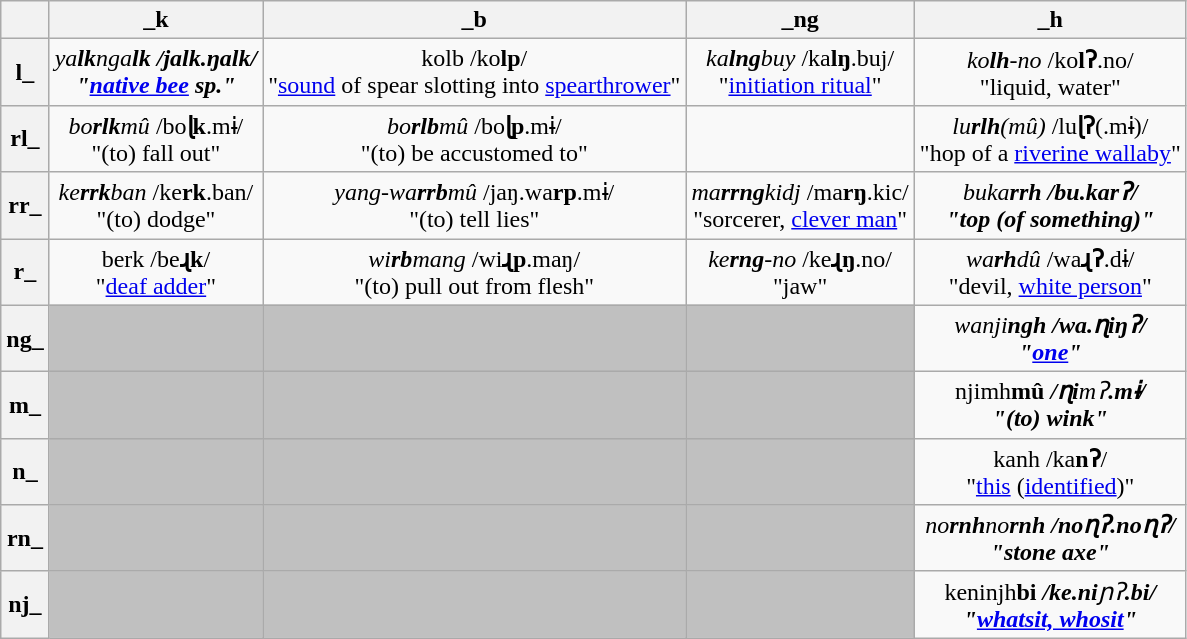<table class="wikitable" style="text-align: center">
<tr>
<th></th>
<th>_k</th>
<th>_b</th>
<th>_ng</th>
<th>_h</th>
</tr>
<tr>
<th>l_</th>
<td><em>ya<strong>lk</strong>nga<strong>lk<strong><em> /ja</strong>lk<strong>.ŋa</strong>lk<strong>/<br>"<a href='#'>native bee</a> sp."</td>
<td></em>ko</strong>lb</em></strong> /ko<strong>lp</strong>/<br>"<a href='#'>sound</a> of spear slotting into <a href='#'>spearthrower</a>"</td>
<td><em>ka<strong>lng</strong>buy</em> /ka<strong>lŋ</strong>.buj/<br>"<a href='#'>initiation ritual</a>"</td>
<td><em>ko<strong>lh</strong>-no</em> /ko<strong>lʔ</strong>.no/<br>"liquid, water"</td>
</tr>
<tr>
<th>rl_</th>
<td><em>bo<strong>rlk</strong>mû</em> /bo<strong>ɭk</strong>.mɨ/<br>"(to) fall out"</td>
<td><em>bo<strong>rlb</strong>mû</em> /bo<strong>ɭp</strong>.mɨ/<br>"(to) be accustomed to"</td>
<td></td>
<td><em>lu<strong>rlh</strong>(mû)</em> /lu<strong>ɭʔ</strong>(.mɨ)/<br>"hop of a <a href='#'>riverine wallaby</a>"</td>
</tr>
<tr>
<th>rr_</th>
<td><em> ke<strong>rrk</strong>ban</em> /ke<strong>rk</strong>.ban/<br>"(to) dodge"</td>
<td><em>yang-wa<strong>rrb</strong>mû</em> /jaŋ.wa<strong>rp</strong>.mɨ/<br>"(to) tell lies"</td>
<td><em>ma<strong>rrng</strong>kidj</em> /ma<strong>rŋ</strong>.kic/<br>"sorcerer, <a href='#'>clever man</a>"</td>
<td><em>buka<strong>rrh<strong><em> /bu.ka</strong>rʔ<strong>/<br>"top (of something)"</td>
</tr>
<tr>
<th>r_</th>
<td></em>be</strong>rk</em></strong> /be<strong>ɻk</strong>/<br>"<a href='#'>deaf adder</a>"</td>
<td><em>wi<strong>rb</strong>mang</em> /wi<strong>ɻp</strong>.maŋ/<br>"(to) pull out from flesh"</td>
<td><em>ke<strong>rng</strong>-no</em> /ke<strong>ɻŋ</strong>.no/<br>"jaw"</td>
<td><em>wa<strong>rh</strong>dû</em> /wa<strong>ɻʔ</strong>.dɨ/<br>"devil, <a href='#'>white person</a>"</td>
</tr>
<tr>
<th>ng_</th>
<td style="background-color:#c0c0c0;"></td>
<td style="background-color:#c0c0c0;"></td>
<td style="background-color:#c0c0c0;"></td>
<td><em>wanji<strong>ngh<strong><em> /wa.ɳi</strong>ŋʔ<strong>/<br>"<a href='#'>one</a>"</td>
</tr>
<tr>
<th>m_</th>
<td style="background-color:#c0c0c0;"></td>
<td style="background-color:#c0c0c0;"></td>
<td style="background-color:#c0c0c0;"></td>
<td></em>nji</strong>mh<strong>mû<em> /ɳi</strong>mʔ<strong>.mɨ/<br>"(to) wink"</td>
</tr>
<tr>
<th>n_</th>
<td style="background-color:#c0c0c0;"></td>
<td style="background-color:#c0c0c0;"></td>
<td style="background-color:#c0c0c0;"></td>
<td></em>ka</strong>nh</em></strong> /ka<strong>nʔ</strong>/<br>"<a href='#'>this</a> (<a href='#'>identified</a>)"</td>
</tr>
<tr>
<th>rn_</th>
<td style="background-color:#c0c0c0;"></td>
<td style="background-color:#c0c0c0;"></td>
<td style="background-color:#c0c0c0;"></td>
<td><em>no<strong>rnh</strong>no<strong>rnh<strong><em> /no</strong>ɳʔ<strong>.no</strong>ɳʔ<strong>/<br>"stone axe"</td>
</tr>
<tr>
<th>nj_</th>
<td style="background-color:#c0c0c0;"></td>
<td style="background-color:#c0c0c0;"></td>
<td style="background-color:#c0c0c0;"></td>
<td></em>keni</strong>njh<strong>bi<em> /ke.ni</strong>ɲʔ<strong>.bi/<br>"<a href='#'>whatsit, whosit</a>"</td>
</tr>
</table>
